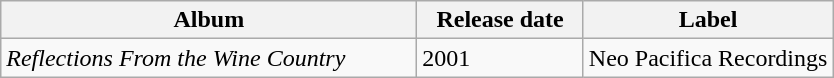<table class="wikitable">
<tr>
<th width="50%">Album</th>
<th width="20%">Release date</th>
<th width="30%">Label</th>
</tr>
<tr>
<td><em>Reflections From the Wine Country</em></td>
<td>2001</td>
<td>Neo Pacifica Recordings</td>
</tr>
</table>
